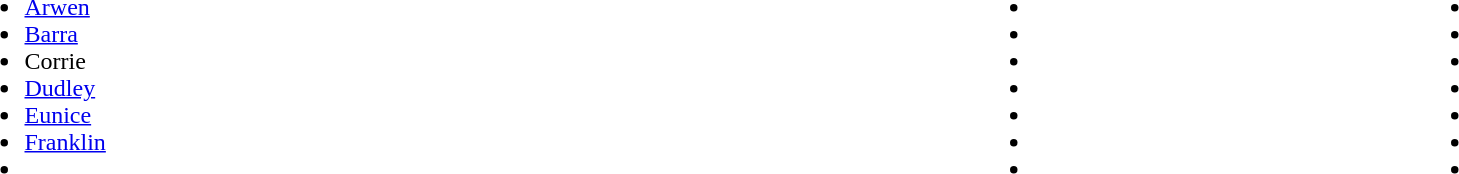<table style="width:100%">
<tr>
<td><br><ul><li><a href='#'>Arwen</a></li><li><a href='#'>Barra</a></li><li>Corrie</li><li><a href='#'>Dudley</a></li><li><a href='#'>Eunice</a></li><li><a href='#'>Franklin</a></li><li></li></ul></td>
<td><br><ul><li></li><li></li><li></li><li></li><li></li><li></li><li></li></ul></td>
<td><br><ul><li></li><li></li><li></li><li></li><li></li><li></li><li></li></ul></td>
</tr>
</table>
